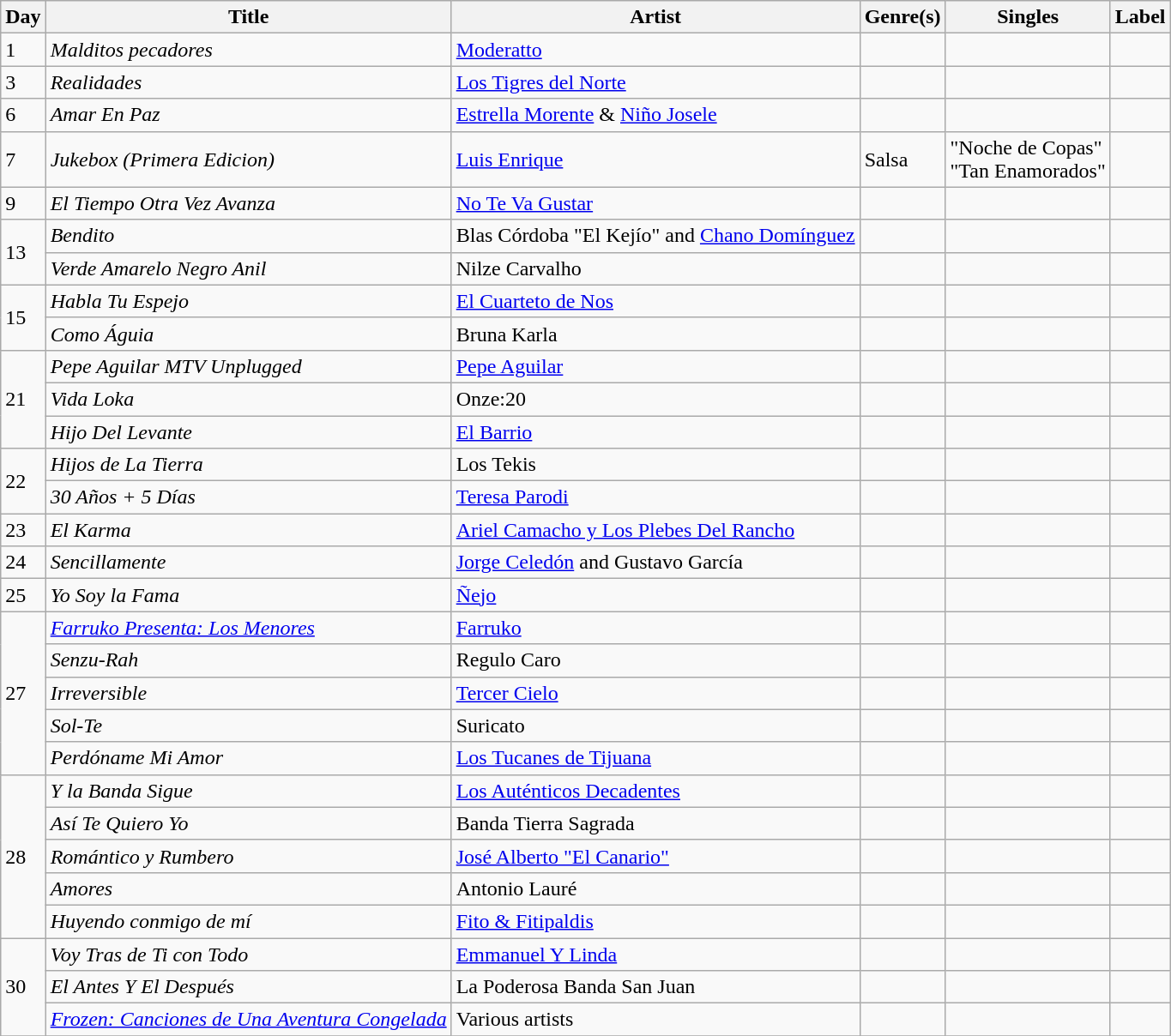<table class="wikitable sortable" style="text-align: left;">
<tr>
<th>Day</th>
<th>Title</th>
<th>Artist</th>
<th>Genre(s)</th>
<th>Singles</th>
<th>Label</th>
</tr>
<tr>
<td>1</td>
<td><em>Malditos pecadores</em></td>
<td><a href='#'>Moderatto</a></td>
<td></td>
<td></td>
<td></td>
</tr>
<tr>
<td>3</td>
<td><em>Realidades</em></td>
<td><a href='#'>Los Tigres del Norte</a></td>
<td></td>
<td></td>
<td></td>
</tr>
<tr>
<td>6</td>
<td><em>Amar En Paz</em></td>
<td><a href='#'>Estrella Morente</a> & <a href='#'>Niño Josele</a></td>
<td></td>
<td></td>
<td></td>
</tr>
<tr>
<td>7</td>
<td><em>Jukebox (Primera Edicion)</em></td>
<td><a href='#'>Luis Enrique</a></td>
<td>Salsa</td>
<td>"Noche de Copas"<br>"Tan Enamorados"</td>
<td></td>
</tr>
<tr>
<td>9</td>
<td><em>El Tiempo Otra Vez Avanza</em></td>
<td><a href='#'>No Te Va Gustar</a></td>
<td></td>
<td></td>
<td></td>
</tr>
<tr>
<td rowspan="2">13</td>
<td><em>Bendito</em></td>
<td>Blas Córdoba "El Kejío" and <a href='#'>Chano Domínguez</a></td>
<td></td>
<td></td>
<td></td>
</tr>
<tr>
<td><em>Verde Amarelo Negro Anil</em></td>
<td>Nilze Carvalho</td>
<td></td>
<td></td>
<td></td>
</tr>
<tr>
<td rowspan="2">15</td>
<td><em>Habla Tu Espejo</em></td>
<td><a href='#'>El Cuarteto de Nos</a></td>
<td></td>
<td></td>
<td></td>
</tr>
<tr>
<td><em>Como Águia</em></td>
<td>Bruna Karla</td>
<td></td>
<td></td>
<td></td>
</tr>
<tr>
<td rowspan="3">21</td>
<td><em>Pepe Aguilar MTV Unplugged</em></td>
<td><a href='#'>Pepe Aguilar</a></td>
<td></td>
<td></td>
<td></td>
</tr>
<tr>
<td><em>Vida Loka</em></td>
<td>Onze:20</td>
<td></td>
<td></td>
<td></td>
</tr>
<tr>
<td><em>Hijo Del Levante</em></td>
<td><a href='#'>El Barrio</a></td>
<td></td>
<td></td>
<td></td>
</tr>
<tr>
<td rowspan="2">22</td>
<td><em>Hijos de La Tierra</em></td>
<td>Los Tekis</td>
<td></td>
<td></td>
<td></td>
</tr>
<tr>
<td><em>30 Años + 5 Días</em></td>
<td><a href='#'>Teresa Parodi</a></td>
<td></td>
<td></td>
<td></td>
</tr>
<tr>
<td>23</td>
<td><em>El Karma</em></td>
<td><a href='#'>Ariel Camacho y Los Plebes Del Rancho</a></td>
<td></td>
<td></td>
<td></td>
</tr>
<tr>
<td>24</td>
<td><em>Sencillamente</em></td>
<td><a href='#'>Jorge Celedón</a> and Gustavo García</td>
<td></td>
<td></td>
<td></td>
</tr>
<tr>
<td>25</td>
<td><em>Yo Soy la Fama</em></td>
<td><a href='#'>Ñejo</a></td>
<td></td>
<td></td>
<td></td>
</tr>
<tr>
<td rowspan="5">27</td>
<td><em><a href='#'>Farruko Presenta: Los Menores</a></em></td>
<td><a href='#'>Farruko</a></td>
<td></td>
<td></td>
<td></td>
</tr>
<tr>
<td><em>Senzu-Rah</em></td>
<td>Regulo Caro</td>
<td></td>
<td></td>
<td></td>
</tr>
<tr>
<td><em>Irreversible</em></td>
<td><a href='#'>Tercer Cielo</a></td>
<td></td>
<td></td>
<td></td>
</tr>
<tr>
<td><em>Sol-Te</em></td>
<td>Suricato</td>
<td></td>
<td></td>
<td></td>
</tr>
<tr>
<td><em>Perdóname Mi Amor</em></td>
<td><a href='#'>Los Tucanes de Tijuana</a></td>
<td></td>
<td></td>
<td></td>
</tr>
<tr>
<td rowspan="5">28</td>
<td><em>Y la Banda Sigue</em></td>
<td><a href='#'>Los Auténticos Decadentes</a></td>
<td></td>
<td></td>
<td></td>
</tr>
<tr>
<td><em>Así Te Quiero Yo</em></td>
<td>Banda Tierra Sagrada</td>
<td></td>
<td></td>
<td></td>
</tr>
<tr>
<td><em>Romántico y Rumbero</em></td>
<td><a href='#'>José Alberto "El Canario"</a></td>
<td></td>
<td></td>
<td></td>
</tr>
<tr>
<td><em>Amores</em></td>
<td>Antonio Lauré</td>
<td></td>
<td></td>
<td></td>
</tr>
<tr>
<td><em>Huyendo conmigo de mí</em></td>
<td><a href='#'>Fito & Fitipaldis</a></td>
<td></td>
<td></td>
<td></td>
</tr>
<tr>
<td rowspan="3">30</td>
<td><em>Voy Tras de Ti con Todo</em></td>
<td><a href='#'>Emmanuel Y Linda</a></td>
<td></td>
<td></td>
<td></td>
</tr>
<tr>
<td><em>El Antes Y El Después</em></td>
<td>La Poderosa Banda San Juan</td>
<td></td>
<td></td>
<td></td>
</tr>
<tr>
<td><em><a href='#'>Frozen: Canciones de Una Aventura Congelada</a></em></td>
<td>Various artists</td>
<td></td>
<td></td>
<td></td>
</tr>
<tr>
</tr>
</table>
